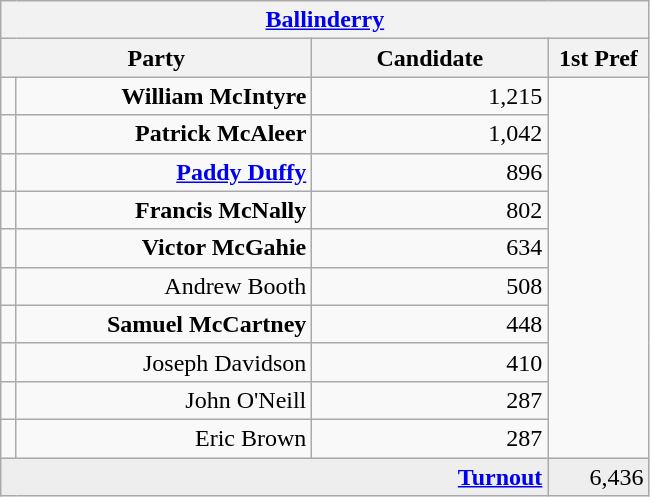<table class="wikitable">
<tr>
<th colspan="4" align="center"><a href='#'>Ballinderry</a></th>
</tr>
<tr>
<th colspan="2" align="center" width=200>Party</th>
<th width=150>Candidate</th>
<th width=60>1st Pref</th>
</tr>
<tr>
<td></td>
<td align="right"><strong>William McIntyre</strong></td>
<td align="right">1,215</td>
</tr>
<tr>
<td></td>
<td align="right"><strong>Patrick McAleer</strong></td>
<td align="right">1,042</td>
</tr>
<tr>
<td></td>
<td align="right"><strong><a href='#'>Paddy Duffy</a></strong></td>
<td align="right">896</td>
</tr>
<tr>
<td></td>
<td align="right"><strong>Francis McNally</strong></td>
<td align="right">802</td>
</tr>
<tr>
<td></td>
<td align="right"><strong>Victor McGahie</strong></td>
<td align="right">634</td>
</tr>
<tr>
<td></td>
<td align="right">Andrew Booth</td>
<td align="right">508</td>
</tr>
<tr>
<td></td>
<td align="right"><strong>Samuel McCartney</strong></td>
<td align="right">448</td>
</tr>
<tr>
<td></td>
<td align="right">Joseph Davidson</td>
<td align="right">410</td>
</tr>
<tr>
<td></td>
<td align="right">John O'Neill</td>
<td align="right">287</td>
</tr>
<tr>
<td></td>
<td align="right">Eric Brown</td>
<td align="right">287</td>
</tr>
<tr bgcolor="EEEEEE">
<td colspan=3 align="right"><strong><a href='#'>Turnout</a></strong></td>
<td align="right">6,436</td>
</tr>
</table>
